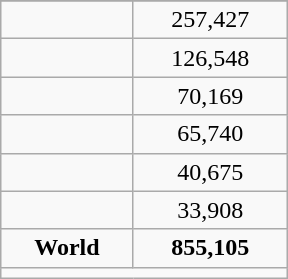<table class="wikitable" style="float:right; width:12em; text-align:center;">
<tr>
</tr>
<tr>
<td></td>
<td>257,427</td>
</tr>
<tr>
<td></td>
<td>126,548</td>
</tr>
<tr>
<td></td>
<td>70,169</td>
</tr>
<tr>
<td></td>
<td>65,740</td>
</tr>
<tr>
<td></td>
<td>40,675</td>
</tr>
<tr>
<td></td>
<td>33,908</td>
</tr>
<tr>
<td><strong>World</strong></td>
<td><strong>855,105</strong></td>
</tr>
<tr>
<td colspan=2></td>
</tr>
</table>
